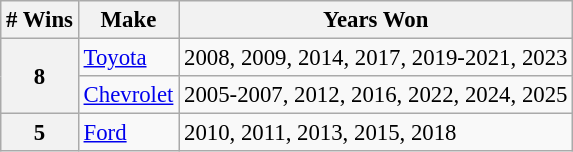<table class="wikitable" style="font-size: 95%;">
<tr>
<th># Wins</th>
<th>Make</th>
<th>Years Won</th>
</tr>
<tr>
<th rowspan="2">8</th>
<td> <a href='#'>Toyota</a></td>
<td>2008, 2009, 2014, 2017, 2019-2021, 2023</td>
</tr>
<tr>
<td> <a href='#'>Chevrolet</a></td>
<td>2005-2007, 2012, 2016, 2022, 2024, 2025</td>
</tr>
<tr>
<th>5</th>
<td> <a href='#'>Ford</a></td>
<td>2010, 2011, 2013, 2015, 2018</td>
</tr>
</table>
